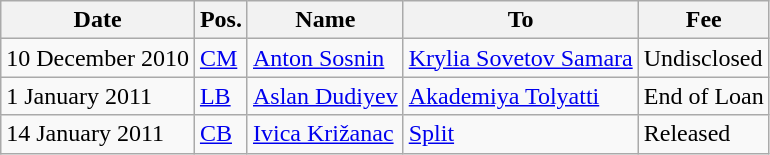<table class="wikitable">
<tr>
<th>Date</th>
<th>Pos.</th>
<th>Name</th>
<th>To</th>
<th>Fee</th>
</tr>
<tr>
<td>10 December 2010</td>
<td><a href='#'>CM</a></td>
<td> <a href='#'>Anton Sosnin</a></td>
<td> <a href='#'>Krylia Sovetov Samara</a></td>
<td>Undisclosed</td>
</tr>
<tr>
<td>1 January 2011</td>
<td><a href='#'>LB</a></td>
<td> <a href='#'>Aslan Dudiyev</a></td>
<td> <a href='#'>Akademiya Tolyatti</a></td>
<td>End of Loan</td>
</tr>
<tr>
<td>14 January 2011</td>
<td><a href='#'>CB</a></td>
<td> <a href='#'>Ivica Križanac</a></td>
<td> <a href='#'>Split</a></td>
<td>Released</td>
</tr>
</table>
